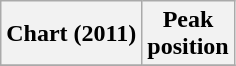<table class="wikitable sortable">
<tr>
<th align="left">Chart (2011)</th>
<th align="left">Peak<br>position</th>
</tr>
<tr>
</tr>
</table>
